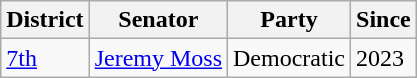<table class="wikitable">
<tr>
<th>District</th>
<th>Senator</th>
<th>Party</th>
<th>Since</th>
</tr>
<tr>
<td><a href='#'>7th</a></td>
<td><a href='#'>Jeremy Moss</a></td>
<td>Democratic</td>
<td>2023</td>
</tr>
</table>
